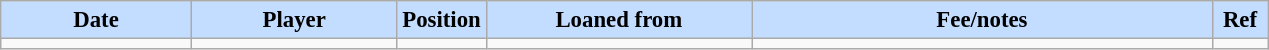<table class="wikitable" style="text-align:left; font-size:95%;">
<tr>
<th style="background:#c2ddff; width:120px;">Date</th>
<th style="background:#c2ddff; width:130px;">Player</th>
<th style="background:#c2ddff; width:50px;">Position</th>
<th style="background:#c2ddff; width:170px;">Loaned from</th>
<th style="background:#c2ddff; width:300px;">Fee/notes</th>
<th style="background:#c2ddff; width:30px;">Ref</th>
</tr>
<tr>
<td></td>
<td></td>
<td></td>
<td></td>
<td></td>
<td></td>
</tr>
</table>
